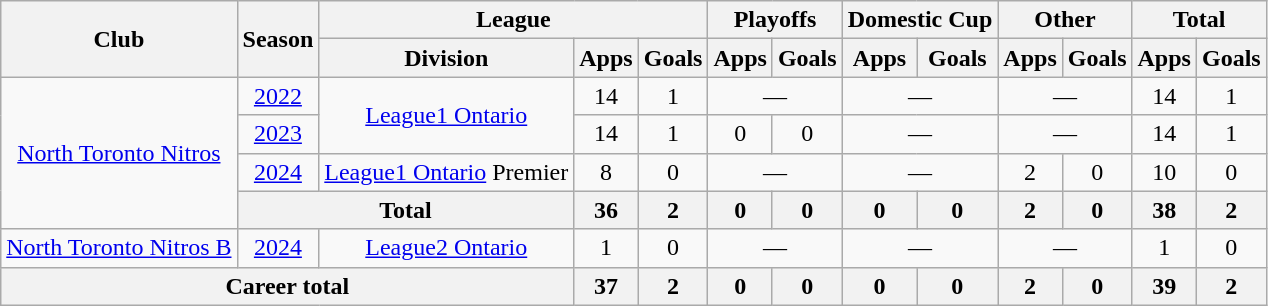<table class="wikitable" style="text-align: center;">
<tr>
<th rowspan="2">Club</th>
<th rowspan="2">Season</th>
<th colspan="3">League</th>
<th colspan="2">Playoffs</th>
<th colspan="2">Domestic Cup</th>
<th colspan="2">Other</th>
<th colspan="2">Total</th>
</tr>
<tr>
<th>Division</th>
<th>Apps</th>
<th>Goals</th>
<th>Apps</th>
<th>Goals</th>
<th>Apps</th>
<th>Goals</th>
<th>Apps</th>
<th>Goals</th>
<th>Apps</th>
<th>Goals</th>
</tr>
<tr>
<td rowspan="4"><a href='#'>North Toronto Nitros</a></td>
<td><a href='#'>2022</a></td>
<td rowspan=2><a href='#'>League1 Ontario</a></td>
<td>14</td>
<td>1</td>
<td colspan="2">—</td>
<td colspan="2">—</td>
<td colspan="2">—</td>
<td>14</td>
<td>1</td>
</tr>
<tr>
<td><a href='#'>2023</a></td>
<td>14</td>
<td>1</td>
<td>0</td>
<td>0</td>
<td colspan="2">—</td>
<td colspan="2">—</td>
<td>14</td>
<td>1</td>
</tr>
<tr>
<td><a href='#'>2024</a></td>
<td><a href='#'>League1 Ontario</a> Premier</td>
<td>8</td>
<td>0</td>
<td colspan="2">—</td>
<td colspan="2">—</td>
<td>2</td>
<td>0</td>
<td>10</td>
<td>0</td>
</tr>
<tr>
<th colspan="2">Total</th>
<th>36</th>
<th>2</th>
<th>0</th>
<th>0</th>
<th>0</th>
<th>0</th>
<th>2</th>
<th>0</th>
<th>38</th>
<th>2</th>
</tr>
<tr>
<td><a href='#'>North Toronto Nitros B</a></td>
<td><a href='#'>2024</a></td>
<td><a href='#'>League2 Ontario</a></td>
<td>1</td>
<td>0</td>
<td colspan="2">—</td>
<td colspan="2">—</td>
<td colspan="2">—</td>
<td>1</td>
<td>0</td>
</tr>
<tr>
<th colspan="3">Career total</th>
<th>37</th>
<th>2</th>
<th>0</th>
<th>0</th>
<th>0</th>
<th>0</th>
<th>2</th>
<th>0</th>
<th>39</th>
<th>2</th>
</tr>
</table>
